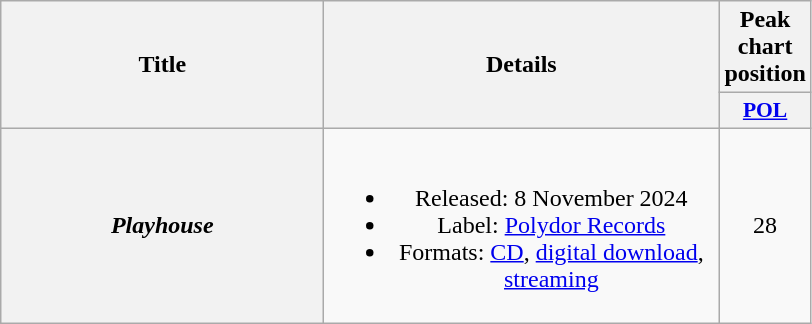<table class="wikitable plainrowheaders" style="text-align:center;">
<tr>
<th scope="col" rowspan="2" style="width:13em;">Title</th>
<th scope="col" rowspan="2" style="width:16em;">Details</th>
<th scope="col"  colspan="1">Peak chart position</th>
</tr>
<tr>
<th scope="col" style="width:3em;font-size:90%;"><a href='#'>POL</a><br></th>
</tr>
<tr>
<th scope="row"><em>Playhouse</em></th>
<td><br><ul><li>Released: 8 November 2024</li><li>Label: <a href='#'>Polydor Records</a></li><li>Formats: <a href='#'>CD</a>, <a href='#'>digital download</a>, <a href='#'>streaming</a></li></ul></td>
<td>28</td>
</tr>
</table>
